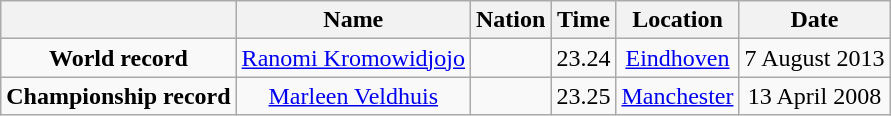<table class=wikitable style=text-align:center>
<tr>
<th></th>
<th>Name</th>
<th>Nation</th>
<th>Time</th>
<th>Location</th>
<th>Date</th>
</tr>
<tr>
<td><strong>World record</strong></td>
<td><a href='#'>Ranomi Kromowidjojo</a></td>
<td></td>
<td align=left>23.24</td>
<td><a href='#'>Eindhoven</a></td>
<td>7 August 2013</td>
</tr>
<tr>
<td><strong>Championship record</strong></td>
<td><a href='#'>Marleen Veldhuis</a></td>
<td></td>
<td align=left>23.25</td>
<td><a href='#'>Manchester</a></td>
<td>13 April 2008</td>
</tr>
</table>
